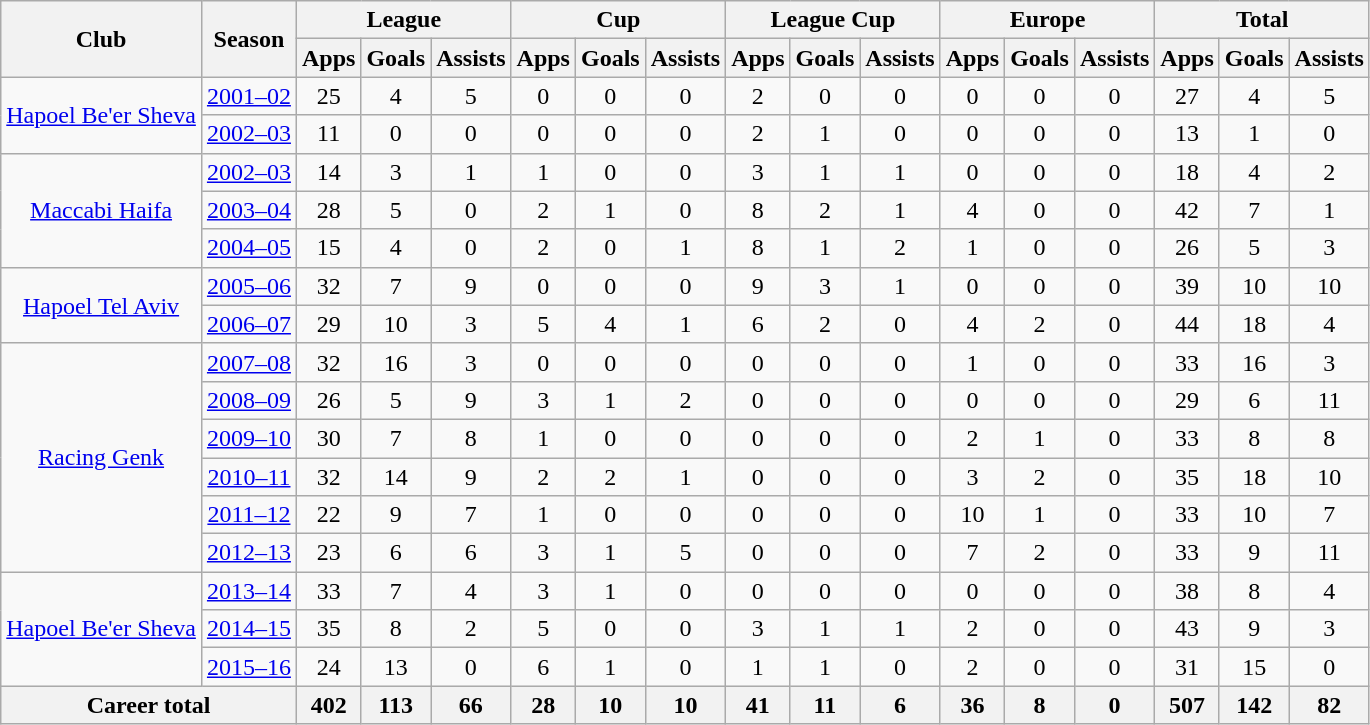<table class="wikitable" style="text-align: center;">
<tr>
<th rowspan="2">Club</th>
<th rowspan="2">Season</th>
<th colspan="3">League</th>
<th colspan="3">Cup</th>
<th colspan="3">League Cup</th>
<th colspan="3">Europe</th>
<th colspan="3">Total</th>
</tr>
<tr>
<th>Apps</th>
<th>Goals</th>
<th>Assists</th>
<th>Apps</th>
<th>Goals</th>
<th>Assists</th>
<th>Apps</th>
<th>Goals</th>
<th>Assists</th>
<th>Apps</th>
<th>Goals</th>
<th>Assists</th>
<th>Apps</th>
<th>Goals</th>
<th>Assists</th>
</tr>
<tr |-||-||-|>
<td rowspan="2"><a href='#'>Hapoel Be'er Sheva</a></td>
<td><a href='#'>2001–02</a></td>
<td>25</td>
<td>4</td>
<td>5</td>
<td>0</td>
<td>0</td>
<td>0</td>
<td>2</td>
<td>0</td>
<td>0</td>
<td>0</td>
<td>0</td>
<td>0</td>
<td>27</td>
<td>4</td>
<td>5</td>
</tr>
<tr>
<td><a href='#'>2002–03</a></td>
<td>11</td>
<td>0</td>
<td>0</td>
<td>0</td>
<td>0</td>
<td>0</td>
<td>2</td>
<td>1</td>
<td>0</td>
<td>0</td>
<td>0</td>
<td>0</td>
<td>13</td>
<td>1</td>
<td>0</td>
</tr>
<tr>
<td rowspan="3"><a href='#'>Maccabi Haifa</a></td>
<td><a href='#'>2002–03</a></td>
<td>14</td>
<td>3</td>
<td>1</td>
<td>1</td>
<td>0</td>
<td>0</td>
<td>3</td>
<td>1</td>
<td>1</td>
<td>0</td>
<td>0</td>
<td>0</td>
<td>18</td>
<td>4</td>
<td>2</td>
</tr>
<tr>
<td><a href='#'>2003–04</a></td>
<td>28</td>
<td>5</td>
<td>0</td>
<td>2</td>
<td>1</td>
<td>0</td>
<td>8</td>
<td>2</td>
<td>1</td>
<td>4</td>
<td>0</td>
<td>0</td>
<td>42</td>
<td>7</td>
<td>1</td>
</tr>
<tr>
<td><a href='#'>2004–05</a></td>
<td>15</td>
<td>4</td>
<td>0</td>
<td>2</td>
<td>0</td>
<td>1</td>
<td>8</td>
<td>1</td>
<td>2</td>
<td>1</td>
<td>0</td>
<td>0</td>
<td>26</td>
<td>5</td>
<td>3</td>
</tr>
<tr>
<td rowspan="2"><a href='#'>Hapoel Tel Aviv</a></td>
<td><a href='#'>2005–06</a></td>
<td>32</td>
<td>7</td>
<td>9</td>
<td>0</td>
<td>0</td>
<td>0</td>
<td>9</td>
<td>3</td>
<td>1</td>
<td>0</td>
<td>0</td>
<td>0</td>
<td>39</td>
<td>10</td>
<td>10</td>
</tr>
<tr>
<td><a href='#'>2006–07</a></td>
<td>29</td>
<td>10</td>
<td>3</td>
<td>5</td>
<td>4</td>
<td>1</td>
<td>6</td>
<td>2</td>
<td>0</td>
<td>4</td>
<td>2</td>
<td>0</td>
<td>44</td>
<td>18</td>
<td>4</td>
</tr>
<tr>
<td rowspan="6"><a href='#'>Racing Genk</a></td>
<td><a href='#'>2007–08</a></td>
<td>32</td>
<td>16</td>
<td>3</td>
<td>0</td>
<td>0</td>
<td>0</td>
<td>0</td>
<td>0</td>
<td>0</td>
<td>1</td>
<td>0</td>
<td>0</td>
<td>33</td>
<td>16</td>
<td>3</td>
</tr>
<tr>
<td><a href='#'>2008–09</a></td>
<td>26</td>
<td>5</td>
<td>9</td>
<td>3</td>
<td>1</td>
<td>2</td>
<td>0</td>
<td>0</td>
<td>0</td>
<td>0</td>
<td>0</td>
<td>0</td>
<td>29</td>
<td>6</td>
<td>11</td>
</tr>
<tr>
<td><a href='#'>2009–10</a></td>
<td>30</td>
<td>7</td>
<td>8</td>
<td>1</td>
<td>0</td>
<td>0</td>
<td>0</td>
<td>0</td>
<td>0</td>
<td>2</td>
<td>1</td>
<td>0</td>
<td>33</td>
<td>8</td>
<td>8</td>
</tr>
<tr>
<td><a href='#'>2010–11</a></td>
<td>32</td>
<td>14</td>
<td>9</td>
<td>2</td>
<td>2</td>
<td>1</td>
<td>0</td>
<td>0</td>
<td>0</td>
<td>3</td>
<td>2</td>
<td>0</td>
<td>35</td>
<td>18</td>
<td>10</td>
</tr>
<tr>
<td><a href='#'>2011–12</a></td>
<td>22</td>
<td>9</td>
<td>7</td>
<td>1</td>
<td>0</td>
<td>0</td>
<td>0</td>
<td>0</td>
<td>0</td>
<td>10</td>
<td>1</td>
<td>0</td>
<td>33</td>
<td>10</td>
<td>7</td>
</tr>
<tr>
<td><a href='#'>2012–13</a></td>
<td>23</td>
<td>6</td>
<td>6</td>
<td>3</td>
<td>1</td>
<td>5</td>
<td>0</td>
<td>0</td>
<td>0</td>
<td>7</td>
<td>2</td>
<td>0</td>
<td>33</td>
<td>9</td>
<td>11</td>
</tr>
<tr>
<td rowspan="3"><a href='#'>Hapoel Be'er Sheva</a></td>
<td><a href='#'>2013–14</a></td>
<td>33</td>
<td>7</td>
<td>4</td>
<td>3</td>
<td>1</td>
<td>0</td>
<td>0</td>
<td>0</td>
<td>0</td>
<td>0</td>
<td>0</td>
<td>0</td>
<td>38</td>
<td>8</td>
<td>4</td>
</tr>
<tr>
<td><a href='#'>2014–15</a></td>
<td>35</td>
<td>8</td>
<td>2</td>
<td>5</td>
<td>0</td>
<td>0</td>
<td>3</td>
<td>1</td>
<td>1</td>
<td>2</td>
<td>0</td>
<td>0</td>
<td>43</td>
<td>9</td>
<td>3</td>
</tr>
<tr>
<td><a href='#'>2015–16</a></td>
<td>24</td>
<td>13</td>
<td>0</td>
<td>6</td>
<td>1</td>
<td>0</td>
<td>1</td>
<td>1</td>
<td>0</td>
<td>2</td>
<td>0</td>
<td>0</td>
<td>31</td>
<td>15</td>
<td>0</td>
</tr>
<tr>
<th colspan="2">Career total</th>
<th>402</th>
<th>113</th>
<th>66</th>
<th>28</th>
<th>10</th>
<th>10</th>
<th>41</th>
<th>11</th>
<th>6</th>
<th>36</th>
<th>8</th>
<th>0</th>
<th>507</th>
<th>142</th>
<th>82</th>
</tr>
</table>
